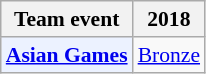<table class="wikitable" style="font-size: 90%; text-align:center">
<tr>
<th>Team event</th>
<th>2018</th>
</tr>
<tr>
<td bgcolor="#ECF2FF"; align="left"><strong><a href='#'>Asian Games</a></strong></td>
<td> <a href='#'>Bronze</a></td>
</tr>
</table>
